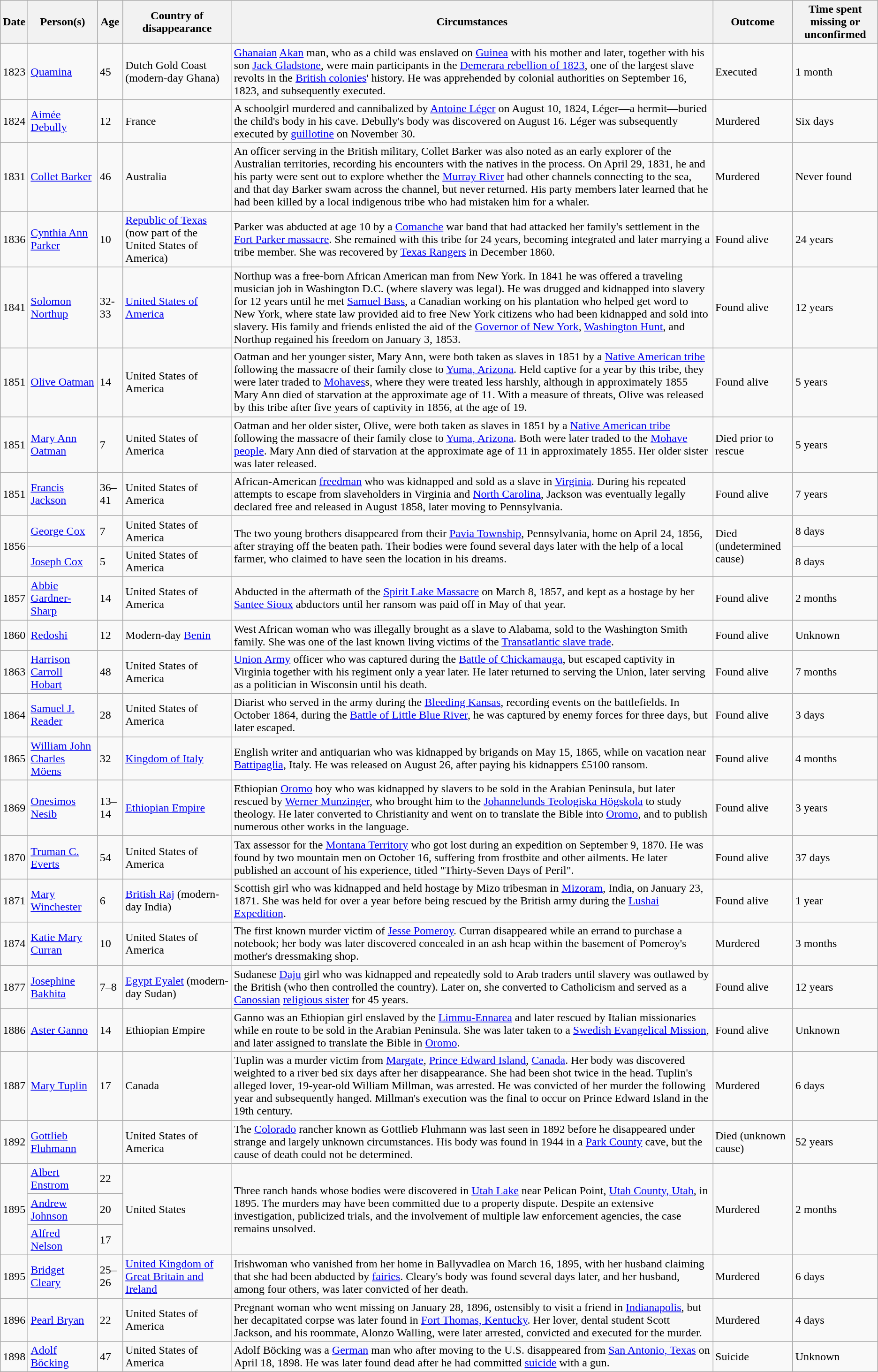<table class="wikitable sortable zebra">
<tr>
<th data-sort-type="isoDate">Date</th>
<th data-sort-type="text">Person(s)</th>
<th data-sort-type="text">Age</th>
<th>Country of disappearance</th>
<th class="unsortable">Circumstances</th>
<th data-sort-type="text">Outcome</th>
<th data-sort-type="value">Time spent missing or unconfirmed</th>
</tr>
<tr>
<td>1823</td>
<td><a href='#'>Quamina</a></td>
<td>45</td>
<td>Dutch Gold Coast (modern-day Ghana)</td>
<td><a href='#'>Ghanaian</a> <a href='#'>Akan</a> man, who as a child was enslaved on <a href='#'>Guinea</a> with his mother and later, together with his son <a href='#'>Jack Gladstone</a>, were main participants in the <a href='#'>Demerara rebellion of 1823</a>, one of the largest slave revolts in the <a href='#'>British colonies</a>' history. He was apprehended by colonial authorities on September 16, 1823, and subsequently executed.</td>
<td>Executed</td>
<td>1 month</td>
</tr>
<tr>
<td>1824</td>
<td><a href='#'>Aimée Debully</a></td>
<td>12</td>
<td>France</td>
<td>A schoolgirl murdered and cannibalized by <a href='#'>Antoine Léger</a> on August 10, 1824, Léger—a hermit—buried the child's body in his cave. Debully's body was discovered on August 16. Léger was subsequently executed by <a href='#'>guillotine</a> on November 30.</td>
<td>Murdered</td>
<td>Six days</td>
</tr>
<tr>
<td>1831</td>
<td><a href='#'>Collet Barker</a></td>
<td>46</td>
<td>Australia</td>
<td>An officer serving in the British military, Collet Barker was also noted as an early explorer of the Australian territories, recording his encounters with the natives in the process. On April 29, 1831, he and his party were sent out to explore whether the <a href='#'>Murray River</a> had other channels connecting to the sea, and that day Barker swam across the channel, but never returned. His party members later learned that he had been killed by a local indigenous tribe who had mistaken him for a whaler.</td>
<td>Murdered</td>
<td>Never found</td>
</tr>
<tr>
<td>1836</td>
<td><a href='#'>Cynthia Ann Parker</a></td>
<td>10</td>
<td><a href='#'>Republic of Texas</a> (now part of the United States of America)</td>
<td>Parker was abducted at age 10 by a <a href='#'>Comanche</a> war band that had attacked her family's settlement in the <a href='#'>Fort Parker massacre</a>. She remained with this tribe for 24 years, becoming integrated and later marrying a tribe member. She was recovered by <a href='#'>Texas Rangers</a> in December 1860.</td>
<td>Found alive</td>
<td>24 years</td>
</tr>
<tr>
<td>1841</td>
<td><a href='#'>Solomon Northup</a></td>
<td>32-33</td>
<td><a href='#'>United States of America</a></td>
<td>Northup was a free-born African American man from New York. In 1841 he was offered a traveling musician job in Washington D.C. (where slavery was legal). He was drugged and kidnapped into slavery for 12 years until he met <a href='#'>Samuel Bass</a>, a Canadian working on his plantation who helped get word to New York, where state law provided aid to free New York citizens who had been kidnapped and sold into slavery. His family and friends enlisted the aid of the <a href='#'>Governor of New York</a>, <a href='#'>Washington Hunt</a>, and Northup regained his freedom on January 3, 1853.</td>
<td>Found alive</td>
<td>12 years</td>
</tr>
<tr>
<td>1851</td>
<td><a href='#'>Olive Oatman</a></td>
<td>14</td>
<td>United States of America</td>
<td>Oatman and her younger sister, Mary Ann, were both taken as slaves in 1851 by a <a href='#'>Native American tribe</a> following the massacre of their family close to <a href='#'>Yuma, Arizona</a>. Held captive for a year by this tribe, they were later traded to <a href='#'>Mohaves</a>s, where they were treated less harshly, although in approximately 1855 Mary Ann died of starvation at the approximate age of 11. With a measure of threats, Olive was released by this tribe after five years of captivity in 1856, at the age of 19.</td>
<td>Found alive</td>
<td>5 years</td>
</tr>
<tr>
<td>1851</td>
<td><a href='#'>Mary Ann Oatman</a></td>
<td>7</td>
<td>United States of America</td>
<td>Oatman and her older sister, Olive, were both taken as slaves in 1851 by a <a href='#'>Native American tribe</a> following the massacre of their family close to <a href='#'>Yuma, Arizona</a>. Both were later traded to the <a href='#'>Mohave people</a>. Mary Ann died of starvation at the approximate age of 11 in approximately 1855. Her older sister was later released.</td>
<td>Died prior to rescue</td>
<td>5 years</td>
</tr>
<tr>
<td>1851</td>
<td><a href='#'>Francis Jackson</a></td>
<td>36–41</td>
<td>United States of America</td>
<td>African-American <a href='#'>freedman</a> who was kidnapped and sold as a slave in <a href='#'>Virginia</a>. During his repeated attempts to escape from slaveholders in Virginia and <a href='#'>North Carolina</a>, Jackson was eventually legally declared free and released in August 1858, later moving to Pennsylvania.</td>
<td>Found alive</td>
<td>7 years</td>
</tr>
<tr>
<td rowspan="2">1856</td>
<td><a href='#'>George Cox</a></td>
<td>7</td>
<td>United States of America</td>
<td rowspan="2">The two young brothers disappeared from their <a href='#'>Pavia Township</a>, Pennsylvania, home on April 24, 1856, after straying off the beaten path. Their bodies were found several days later with the help of a local farmer, who claimed to have seen the location in his dreams.</td>
<td rowspan="2">Died (undetermined cause)</td>
<td>8 days</td>
</tr>
<tr>
<td><a href='#'>Joseph Cox</a></td>
<td>5</td>
<td>United States of America</td>
<td>8 days</td>
</tr>
<tr>
<td>1857</td>
<td><a href='#'>Abbie Gardner-Sharp</a></td>
<td>14</td>
<td>United States of America</td>
<td>Abducted in the aftermath of the <a href='#'>Spirit Lake Massacre</a> on March 8, 1857, and kept as a hostage by her <a href='#'>Santee Sioux</a> abductors until her ransom was paid off in May of that year.</td>
<td>Found alive</td>
<td>2 months</td>
</tr>
<tr>
<td>1860</td>
<td><a href='#'>Redoshi</a></td>
<td>12</td>
<td>Modern-day <a href='#'>Benin</a></td>
<td>West African woman who was illegally brought as a slave to Alabama, sold to the Washington Smith family. She was one of the last known living victims of the <a href='#'>Transatlantic slave trade</a>.</td>
<td>Found alive</td>
<td>Unknown</td>
</tr>
<tr>
<td>1863</td>
<td><a href='#'>Harrison Carroll Hobart</a></td>
<td>48</td>
<td>United States of America</td>
<td><a href='#'>Union Army</a> officer who was captured during the <a href='#'>Battle of Chickamauga</a>, but escaped captivity in Virginia together with his regiment only a year later. He later returned to serving the Union, later serving as a politician in Wisconsin until his death.</td>
<td>Found alive</td>
<td>7 months</td>
</tr>
<tr>
<td>1864</td>
<td><a href='#'>Samuel J. Reader</a></td>
<td>28</td>
<td>United States of America</td>
<td>Diarist who served in the army during the <a href='#'>Bleeding Kansas</a>, recording events on the battlefields. In October 1864, during the <a href='#'>Battle of Little Blue River</a>, he was captured by enemy forces for three days, but later escaped.</td>
<td>Found alive</td>
<td>3 days</td>
</tr>
<tr>
<td>1865</td>
<td><a href='#'>William John Charles Möens</a></td>
<td>32</td>
<td><a href='#'>Kingdom of Italy</a></td>
<td>English writer and antiquarian who was kidnapped by brigands on May 15, 1865, while on vacation near <a href='#'>Battipaglia</a>, Italy. He was released on August 26, after paying his kidnappers £5100 ransom.</td>
<td>Found alive</td>
<td>4 months</td>
</tr>
<tr>
<td>1869</td>
<td><a href='#'>Onesimos Nesib</a></td>
<td>13–14</td>
<td><a href='#'>Ethiopian Empire</a></td>
<td>Ethiopian <a href='#'>Oromo</a> boy who was kidnapped by slavers to be sold in the Arabian Peninsula, but later rescued by <a href='#'>Werner Munzinger</a>, who brought him to the <a href='#'>Johannelunds Teologiska Högskola</a> to study theology. He later converted to Christianity and went on to translate the Bible into <a href='#'>Oromo</a>, and to publish numerous other works in the language.</td>
<td>Found alive</td>
<td>3 years</td>
</tr>
<tr>
<td>1870</td>
<td><a href='#'>Truman C. Everts</a></td>
<td>54</td>
<td>United States of America</td>
<td>Tax assessor for the <a href='#'>Montana Territory</a> who got lost during an expedition on September 9, 1870. He was found by two mountain men on October 16, suffering from frostbite and other ailments. He later published an account of his experience, titled "Thirty-Seven Days of Peril".</td>
<td>Found alive</td>
<td>37 days</td>
</tr>
<tr>
<td>1871</td>
<td><a href='#'>Mary Winchester</a></td>
<td>6</td>
<td><a href='#'>British Raj</a> (modern-day India)</td>
<td>Scottish girl who was kidnapped and held hostage by Mizo tribesman in <a href='#'>Mizoram</a>, India, on January 23, 1871. She was held for over a year before being rescued by the British army during the <a href='#'>Lushai Expedition</a>.</td>
<td>Found alive</td>
<td>1 year</td>
</tr>
<tr>
<td>1874</td>
<td><a href='#'>Katie Mary Curran</a></td>
<td>10</td>
<td>United States of America</td>
<td>The first known murder victim of <a href='#'>Jesse Pomeroy</a>. Curran disappeared while an errand to purchase a notebook; her body was later discovered concealed in an ash heap within the basement of Pomeroy's mother's dressmaking shop.</td>
<td>Murdered</td>
<td>3 months</td>
</tr>
<tr>
<td>1877</td>
<td><a href='#'>Josephine Bakhita</a></td>
<td>7–8</td>
<td><a href='#'>Egypt Eyalet</a> (modern-day Sudan)</td>
<td>Sudanese <a href='#'>Daju</a> girl who was kidnapped and repeatedly sold to Arab traders until slavery was outlawed by the British (who then controlled the country). Later on, she converted to Catholicism and served as a <a href='#'>Canossian</a> <a href='#'>religious sister</a> for 45 years.</td>
<td>Found alive</td>
<td>12 years</td>
</tr>
<tr>
<td>1886</td>
<td><a href='#'>Aster Ganno</a></td>
<td>14</td>
<td>Ethiopian Empire</td>
<td>Ganno was an Ethiopian girl enslaved by the <a href='#'>Limmu-Ennarea</a> and later rescued by Italian missionaries while en route to be sold in the Arabian Peninsula. She was later taken to a <a href='#'>Swedish Evangelical Mission</a>, and later assigned to translate the Bible in <a href='#'>Oromo</a>.</td>
<td>Found alive</td>
<td>Unknown</td>
</tr>
<tr>
<td>1887</td>
<td><a href='#'>Mary Tuplin</a></td>
<td>17</td>
<td>Canada</td>
<td>Tuplin was a murder victim from <a href='#'>Margate</a>, <a href='#'>Prince Edward Island</a>, <a href='#'>Canada</a>. Her body was discovered weighted to a river bed six days after her disappearance. She had been shot twice in the head. Tuplin's alleged lover, 19-year-old William Millman, was arrested. He was convicted of her murder the following year and subsequently hanged. Millman's execution was the final to occur on Prince Edward Island in the 19th century.</td>
<td>Murdered</td>
<td>6 days</td>
</tr>
<tr>
<td>1892</td>
<td><a href='#'>Gottlieb Fluhmann</a></td>
<td></td>
<td>United States of America</td>
<td>The <a href='#'>Colorado</a> rancher known as Gottlieb Fluhmann was last seen in 1892 before he disappeared under strange and largely unknown circumstances. His body was found in 1944 in a <a href='#'>Park County</a> cave, but the cause of death could not be determined.</td>
<td>Died (unknown cause)</td>
<td data-sort-value="18980">52 years</td>
</tr>
<tr>
<td rowspan="3" data-sort-value="1895-02-16">1895</td>
<td><a href='#'>Albert Enstrom</a></td>
<td data-sort-value="014">22</td>
<td rowspan="3">United States</td>
<td rowspan="3">Three ranch hands whose bodies were discovered in <a href='#'>Utah Lake</a> near Pelican Point, <a href='#'>Utah County, Utah</a>, in 1895. The murders may have been committed due to a property dispute. Despite an extensive investigation, publicized trials, and the involvement of multiple law enforcement agencies, the case remains unsolved.</td>
<td rowspan="3">Murdered</td>
<td rowspan="3">2 months</td>
</tr>
<tr>
<td><a href='#'>Andrew Johnson</a></td>
<td data-sort-value="015">20</td>
</tr>
<tr>
<td><a href='#'>Alfred Nelson</a></td>
<td data-sort-value="015">17</td>
</tr>
<tr>
<td>1895</td>
<td><a href='#'>Bridget Cleary</a></td>
<td>25–26</td>
<td><a href='#'>United Kingdom of Great Britain and Ireland</a></td>
<td>Irishwoman who vanished from her home in Ballyvadlea on March 16, 1895, with her husband claiming that she had been abducted by <a href='#'>fairies</a>. Cleary's body was found several days later, and her husband, among four others, was later convicted of her death.</td>
<td>Murdered</td>
<td>6 days</td>
</tr>
<tr>
<td>1896</td>
<td><a href='#'>Pearl Bryan</a></td>
<td>22</td>
<td>United States of America</td>
<td>Pregnant woman who went missing on January 28, 1896, ostensibly to visit a friend in <a href='#'>Indianapolis</a>, but her decapitated corpse was later found in <a href='#'>Fort Thomas, Kentucky</a>. Her lover, dental student Scott Jackson, and his roommate, Alonzo Walling, were later arrested, convicted and executed for the murder.</td>
<td>Murdered</td>
<td>4 days</td>
</tr>
<tr>
<td>1898</td>
<td><a href='#'>Adolf Böcking</a></td>
<td>47</td>
<td>United States of America</td>
<td>Adolf Böcking was a <a href='#'>German</a> man who after moving to the U.S. disappeared from <a href='#'>San Antonio, Texas</a> on April 18, 1898. He was later found dead after he had committed <a href='#'>suicide</a> with a gun.</td>
<td>Suicide</td>
<td>Unknown</td>
</tr>
</table>
